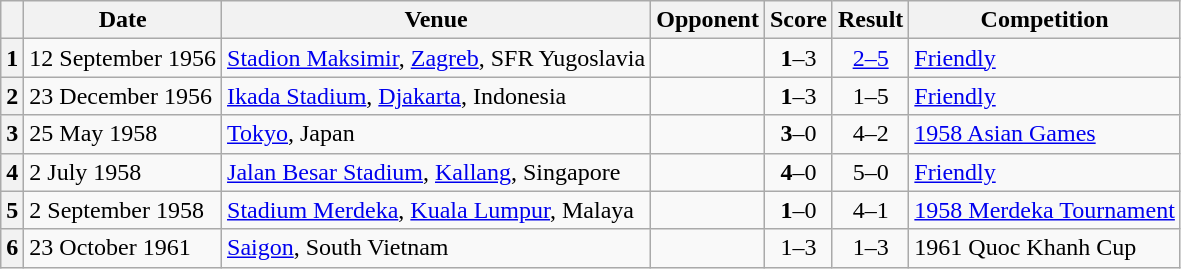<table class="wikitable sortable">
<tr>
<th scope="col"></th>
<th scope="col">Date</th>
<th scope="col">Venue</th>
<th scope="col">Opponent</th>
<th scope="col">Score</th>
<th scope="col">Result</th>
<th scope="col">Competition</th>
</tr>
<tr>
<th>1</th>
<td>12 September 1956</td>
<td><a href='#'>Stadion Maksimir</a>, <a href='#'>Zagreb</a>, SFR Yugoslavia</td>
<td></td>
<td align="center"><strong>1</strong>–3</td>
<td align="center"><a href='#'>2–5</a></td>
<td><a href='#'>Friendly</a></td>
</tr>
<tr>
<th>2</th>
<td>23 December 1956</td>
<td><a href='#'>Ikada Stadium</a>, <a href='#'>Djakarta</a>, Indonesia</td>
<td></td>
<td align="center"><strong>1</strong>–3</td>
<td align="center">1–5</td>
<td><a href='#'>Friendly</a></td>
</tr>
<tr>
<th>3</th>
<td>25 May 1958</td>
<td><a href='#'>Tokyo</a>, Japan</td>
<td></td>
<td align="center"><strong>3</strong>–0</td>
<td align="center">4–2</td>
<td><a href='#'>1958 Asian Games</a></td>
</tr>
<tr>
<th>4</th>
<td>2 July 1958</td>
<td><a href='#'>Jalan Besar Stadium</a>, <a href='#'>Kallang</a>, Singapore</td>
<td></td>
<td align="center"><strong>4</strong>–0</td>
<td align="center">5–0</td>
<td><a href='#'>Friendly</a></td>
</tr>
<tr>
<th>5</th>
<td>2 September 1958</td>
<td><a href='#'>Stadium Merdeka</a>, <a href='#'>Kuala Lumpur</a>, Malaya</td>
<td></td>
<td align="center"><strong>1</strong>–0</td>
<td align="center">4–1</td>
<td><a href='#'>1958 Merdeka Tournament</a></td>
</tr>
<tr>
<th>6</th>
<td>23 October 1961</td>
<td><a href='#'>Saigon</a>, South Vietnam</td>
<td></td>
<td align="center">1–3</td>
<td align="center">1–3</td>
<td>1961 Quoc Khanh Cup</td>
</tr>
</table>
